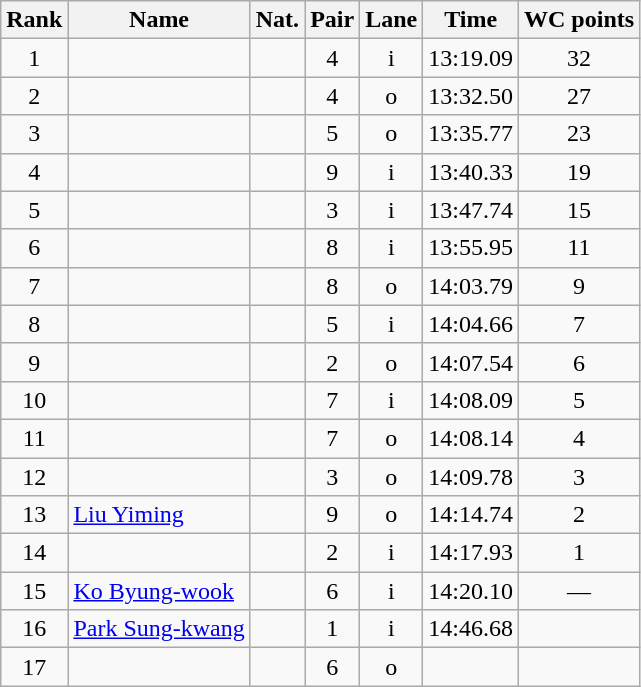<table class="wikitable sortable" style="text-align:center">
<tr>
<th>Rank</th>
<th>Name</th>
<th>Nat.</th>
<th>Pair</th>
<th>Lane</th>
<th>Time</th>
<th>WC points</th>
</tr>
<tr>
<td>1</td>
<td align=left></td>
<td></td>
<td>4</td>
<td>i</td>
<td>13:19.09</td>
<td>32</td>
</tr>
<tr>
<td>2</td>
<td align=left></td>
<td></td>
<td>4</td>
<td>o</td>
<td>13:32.50</td>
<td>27</td>
</tr>
<tr>
<td>3</td>
<td align=left></td>
<td></td>
<td>5</td>
<td>o</td>
<td>13:35.77</td>
<td>23</td>
</tr>
<tr>
<td>4</td>
<td align=left></td>
<td></td>
<td>9</td>
<td>i</td>
<td>13:40.33</td>
<td>19</td>
</tr>
<tr>
<td>5</td>
<td align=left></td>
<td></td>
<td>3</td>
<td>i</td>
<td>13:47.74</td>
<td>15</td>
</tr>
<tr>
<td>6</td>
<td align=left></td>
<td></td>
<td>8</td>
<td>i</td>
<td>13:55.95</td>
<td>11</td>
</tr>
<tr>
<td>7</td>
<td align=left></td>
<td></td>
<td>8</td>
<td>o</td>
<td>14:03.79</td>
<td>9</td>
</tr>
<tr>
<td>8</td>
<td align=left></td>
<td></td>
<td>5</td>
<td>i</td>
<td>14:04.66</td>
<td>7</td>
</tr>
<tr>
<td>9</td>
<td align=left></td>
<td></td>
<td>2</td>
<td>o</td>
<td>14:07.54</td>
<td>6</td>
</tr>
<tr>
<td>10</td>
<td align=left></td>
<td></td>
<td>7</td>
<td>i</td>
<td>14:08.09</td>
<td>5</td>
</tr>
<tr>
<td>11</td>
<td align=left></td>
<td></td>
<td>7</td>
<td>o</td>
<td>14:08.14</td>
<td>4</td>
</tr>
<tr>
<td>12</td>
<td align=left></td>
<td></td>
<td>3</td>
<td>o</td>
<td>14:09.78</td>
<td>3</td>
</tr>
<tr>
<td>13</td>
<td align=left><a href='#'>Liu Yiming</a></td>
<td></td>
<td>9</td>
<td>o</td>
<td>14:14.74</td>
<td>2</td>
</tr>
<tr>
<td>14</td>
<td align=left></td>
<td></td>
<td>2</td>
<td>i</td>
<td>14:17.93</td>
<td>1</td>
</tr>
<tr>
<td>15</td>
<td align=left><a href='#'>Ko Byung-wook</a></td>
<td></td>
<td>6</td>
<td>i</td>
<td>14:20.10</td>
<td>—</td>
</tr>
<tr>
<td>16</td>
<td align=left><a href='#'>Park Sung-kwang</a></td>
<td></td>
<td>1</td>
<td>i</td>
<td>14:46.68</td>
<td></td>
</tr>
<tr>
<td>17</td>
<td align=left></td>
<td></td>
<td>6</td>
<td>o</td>
<td></td>
<td></td>
</tr>
</table>
